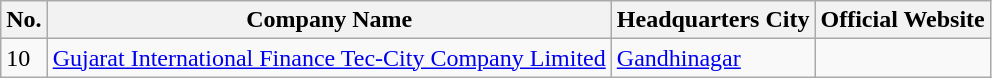<table class="wikitable">
<tr>
<th>No.</th>
<th>Company Name</th>
<th>Headquarters City</th>
<th>Official Website</th>
</tr>
<tr>
<td>10</td>
<td><a href='#'>Gujarat International Finance Tec-City Company Limited</a></td>
<td><a href='#'>Gandhinagar</a></td>
<td></td>
</tr>
</table>
